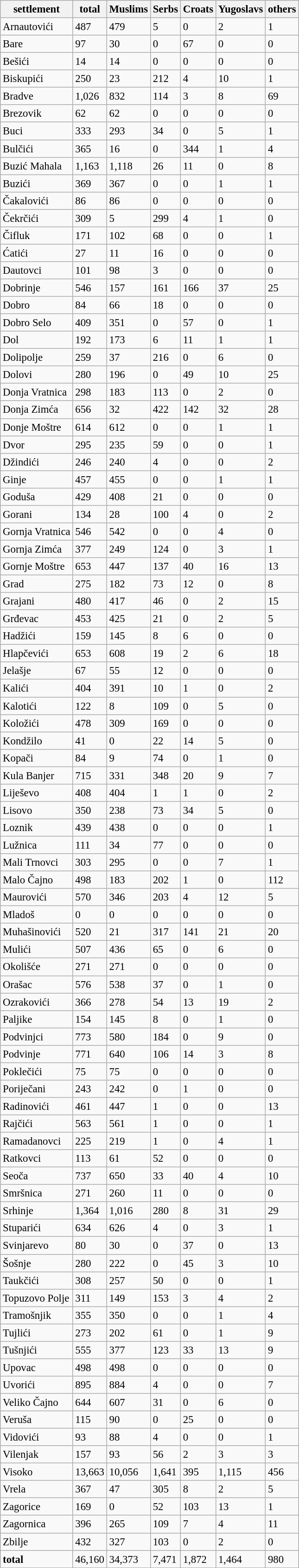<table class="wikitable" style="font-size:95%;">
<tr>
<th>settlement</th>
<th>total</th>
<th>Muslims</th>
<th>Serbs</th>
<th>Croats</th>
<th>Yugoslavs</th>
<th>others</th>
</tr>
<tr>
<td rowspan="1">Arnautovići</td>
<td>487</td>
<td>479</td>
<td>5</td>
<td>0</td>
<td>2</td>
<td>1</td>
</tr>
<tr>
<td rowspan="1">Bare</td>
<td>97</td>
<td>30</td>
<td>0</td>
<td>67</td>
<td>0</td>
<td>0</td>
</tr>
<tr>
<td rowspan="1">Bešići</td>
<td>14</td>
<td>14</td>
<td>0</td>
<td>0</td>
<td>0</td>
<td>0</td>
</tr>
<tr>
<td rowspan="1">Biskupići</td>
<td>250</td>
<td>23</td>
<td>212</td>
<td>4</td>
<td>10</td>
<td>1</td>
</tr>
<tr>
<td rowspan="1">Bradve</td>
<td>1,026</td>
<td>832</td>
<td>114</td>
<td>3</td>
<td>8</td>
<td>69</td>
</tr>
<tr>
<td rowspan="1">Brezovik</td>
<td>62</td>
<td>62</td>
<td>0</td>
<td>0</td>
<td>0</td>
<td>0</td>
</tr>
<tr>
<td rowspan="1">Buci</td>
<td>333</td>
<td>293</td>
<td>34</td>
<td>0</td>
<td>5</td>
<td>1</td>
</tr>
<tr>
<td rowspan="1">Bulčići</td>
<td>365</td>
<td>16</td>
<td>0</td>
<td>344</td>
<td>1</td>
<td>4</td>
</tr>
<tr>
<td rowspan="1">Buzić Mahala</td>
<td>1,163</td>
<td>1,118</td>
<td>26</td>
<td>11</td>
<td>0</td>
<td>8</td>
</tr>
<tr>
<td rowspan="1">Buzići</td>
<td>369</td>
<td>367</td>
<td>0</td>
<td>0</td>
<td>1</td>
<td>1</td>
</tr>
<tr>
<td rowspan="1">Čakalovići</td>
<td>86</td>
<td>86</td>
<td>0</td>
<td>0</td>
<td>0</td>
<td>0</td>
</tr>
<tr>
<td rowspan="1">Čekrčići</td>
<td>309</td>
<td>5</td>
<td>299</td>
<td>4</td>
<td>1</td>
<td>0</td>
</tr>
<tr>
<td rowspan="1">Čifluk</td>
<td>171</td>
<td>102</td>
<td>68</td>
<td>0</td>
<td>0</td>
<td>1</td>
</tr>
<tr>
<td rowspan="1">Ćatići</td>
<td>27</td>
<td>11</td>
<td>16</td>
<td>0</td>
<td>0</td>
<td>0</td>
</tr>
<tr>
<td rowspan="1">Dautovci</td>
<td>101</td>
<td>98</td>
<td>3</td>
<td>0</td>
<td>0</td>
<td>0</td>
</tr>
<tr>
<td rowspan="1">Dobrinje</td>
<td>546</td>
<td>157</td>
<td>161</td>
<td>166</td>
<td>37</td>
<td>25</td>
</tr>
<tr>
<td rowspan="1">Dobro</td>
<td>84</td>
<td>66</td>
<td>18</td>
<td>0</td>
<td>0</td>
<td>0</td>
</tr>
<tr>
<td rowspan="1">Dobro Selo</td>
<td>409</td>
<td>351</td>
<td>0</td>
<td>57</td>
<td>0</td>
<td>1</td>
</tr>
<tr>
<td rowspan="1">Dol</td>
<td>192</td>
<td>173</td>
<td>6</td>
<td>11</td>
<td>1</td>
<td>1</td>
</tr>
<tr>
<td rowspan="1">Dolipolje</td>
<td>259</td>
<td>37</td>
<td>216</td>
<td>0</td>
<td>6</td>
<td>0</td>
</tr>
<tr>
<td rowspan="1">Dolovi</td>
<td>280</td>
<td>196</td>
<td>0</td>
<td>49</td>
<td>10</td>
<td>25</td>
</tr>
<tr>
<td rowspan="1">Donja Vratnica</td>
<td>298</td>
<td>183</td>
<td>113</td>
<td>0</td>
<td>2</td>
<td>0</td>
</tr>
<tr>
<td rowspan="1">Donja Zimća</td>
<td>656</td>
<td>32</td>
<td>422</td>
<td>142</td>
<td>32</td>
<td>28</td>
</tr>
<tr>
<td rowspan="1">Donje Moštre</td>
<td>614</td>
<td>612</td>
<td>0</td>
<td>0</td>
<td>1</td>
<td>1</td>
</tr>
<tr>
<td rowspan="1">Dvor</td>
<td>295</td>
<td>235</td>
<td>59</td>
<td>0</td>
<td>0</td>
<td>1</td>
</tr>
<tr>
<td rowspan="1">Džindići</td>
<td>246</td>
<td>240</td>
<td>4</td>
<td>0</td>
<td>0</td>
<td>2</td>
</tr>
<tr>
<td rowspan="1">Ginje</td>
<td>457</td>
<td>455</td>
<td>0</td>
<td>0</td>
<td>1</td>
<td>1</td>
</tr>
<tr>
<td rowspan="1">Goduša</td>
<td>429</td>
<td>408</td>
<td>21</td>
<td>0</td>
<td>0</td>
<td>0</td>
</tr>
<tr>
<td rowspan="1">Gorani</td>
<td>134</td>
<td>28</td>
<td>100</td>
<td>4</td>
<td>0</td>
<td>2</td>
</tr>
<tr>
<td rowspan="1">Gornja Vratnica</td>
<td>546</td>
<td>542</td>
<td>0</td>
<td>0</td>
<td>4</td>
<td>0</td>
</tr>
<tr>
<td rowspan="1">Gornja Zimća</td>
<td>377</td>
<td>249</td>
<td>124</td>
<td>0</td>
<td>3</td>
<td>1</td>
</tr>
<tr>
<td rowspan="1">Gornje Moštre</td>
<td>653</td>
<td>447</td>
<td>137</td>
<td>40</td>
<td>16</td>
<td>13</td>
</tr>
<tr>
<td rowspan="1">Grad</td>
<td>275</td>
<td>182</td>
<td>73</td>
<td>12</td>
<td>0</td>
<td>8</td>
</tr>
<tr>
<td rowspan="1">Grajani</td>
<td>480</td>
<td>417</td>
<td>46</td>
<td>0</td>
<td>2</td>
<td>15</td>
</tr>
<tr>
<td rowspan="1">Grđevac</td>
<td>453</td>
<td>425</td>
<td>21</td>
<td>0</td>
<td>2</td>
<td>5</td>
</tr>
<tr>
<td rowspan="1">Hadžići</td>
<td>159</td>
<td>145</td>
<td>8</td>
<td>6</td>
<td>0</td>
<td>0</td>
</tr>
<tr>
<td rowspan="1">Hlapčevići</td>
<td>653</td>
<td>608</td>
<td>19</td>
<td>2</td>
<td>6</td>
<td>18</td>
</tr>
<tr>
<td rowspan="1">Jelašje</td>
<td>67</td>
<td>55</td>
<td>12</td>
<td>0</td>
<td>0</td>
<td>0</td>
</tr>
<tr>
<td rowspan="1">Kalići</td>
<td>404</td>
<td>391</td>
<td>10</td>
<td>1</td>
<td>0</td>
<td>2</td>
</tr>
<tr>
<td rowspan="1">Kalotići</td>
<td>122</td>
<td>8</td>
<td>109</td>
<td>0</td>
<td>5</td>
<td>0</td>
</tr>
<tr>
<td rowspan="1">Koložići</td>
<td>478</td>
<td>309</td>
<td>169</td>
<td>0</td>
<td>0</td>
<td>0</td>
</tr>
<tr>
<td rowspan="1">Kondžilo</td>
<td>41</td>
<td>0</td>
<td>22</td>
<td>14</td>
<td>5</td>
<td>0</td>
</tr>
<tr>
<td rowspan="1">Kopači</td>
<td>84</td>
<td>9</td>
<td>74</td>
<td>0</td>
<td>1</td>
<td>0</td>
</tr>
<tr>
<td rowspan="1">Kula Banjer</td>
<td>715</td>
<td>331</td>
<td>348</td>
<td>20</td>
<td>9</td>
<td>7</td>
</tr>
<tr>
<td rowspan="1">Liješevo</td>
<td>408</td>
<td>404</td>
<td>1</td>
<td>1</td>
<td>0</td>
<td>2</td>
</tr>
<tr>
<td rowspan="1">Lisovo</td>
<td>350</td>
<td>238</td>
<td>73</td>
<td>34</td>
<td>5</td>
<td>0</td>
</tr>
<tr>
<td rowspan="1">Loznik</td>
<td>439</td>
<td>438</td>
<td>0</td>
<td>0</td>
<td>0</td>
<td>1</td>
</tr>
<tr>
<td rowspan="1">Lužnica</td>
<td>111</td>
<td>34</td>
<td>77</td>
<td>0</td>
<td>0</td>
<td>0</td>
</tr>
<tr>
<td rowspan="1">Mali Trnovci</td>
<td>303</td>
<td>295</td>
<td>0</td>
<td>0</td>
<td>7</td>
<td>1</td>
</tr>
<tr>
<td rowspan="1">Malo Čajno</td>
<td>498</td>
<td>183</td>
<td>202</td>
<td>1</td>
<td>0</td>
<td>112</td>
</tr>
<tr>
<td rowspan="1">Maurovići</td>
<td>570</td>
<td>346</td>
<td>203</td>
<td>4</td>
<td>12</td>
<td>5</td>
</tr>
<tr>
<td rowspan="1">Mladoš</td>
<td>0</td>
<td>0</td>
<td>0</td>
<td>0</td>
<td>0</td>
<td>0</td>
</tr>
<tr>
<td rowspan="1">Muhašinovići</td>
<td>520</td>
<td>21</td>
<td>317</td>
<td>141</td>
<td>21</td>
<td>20</td>
</tr>
<tr>
<td rowspan="1">Mulići</td>
<td>507</td>
<td>436</td>
<td>65</td>
<td>0</td>
<td>6</td>
<td>0</td>
</tr>
<tr>
<td rowspan="1">Okolišće</td>
<td>271</td>
<td>271</td>
<td>0</td>
<td>0</td>
<td>0</td>
<td>0</td>
</tr>
<tr>
<td rowspan="1">Orašac</td>
<td>576</td>
<td>538</td>
<td>37</td>
<td>0</td>
<td>1</td>
<td>0</td>
</tr>
<tr>
<td rowspan="1">Ozrakovići</td>
<td>366</td>
<td>278</td>
<td>54</td>
<td>13</td>
<td>19</td>
<td>2</td>
</tr>
<tr>
<td rowspan="1">Paljike</td>
<td>154</td>
<td>145</td>
<td>8</td>
<td>0</td>
<td>1</td>
<td>0</td>
</tr>
<tr>
<td rowspan="1">Podvinjci</td>
<td>773</td>
<td>580</td>
<td>184</td>
<td>0</td>
<td>9</td>
<td>0</td>
</tr>
<tr>
<td rowspan="1">Podvinje</td>
<td>771</td>
<td>640</td>
<td>106</td>
<td>14</td>
<td>3</td>
<td>8</td>
</tr>
<tr>
<td rowspan="1">Poklečići</td>
<td>75</td>
<td>75</td>
<td>0</td>
<td>0</td>
<td>0</td>
<td>0</td>
</tr>
<tr>
<td rowspan="1">Poriječani</td>
<td>243</td>
<td>242</td>
<td>0</td>
<td>1</td>
<td>0</td>
<td>0</td>
</tr>
<tr>
<td rowspan="1">Radinovići</td>
<td>461</td>
<td>447</td>
<td>1</td>
<td>0</td>
<td>0</td>
<td>13</td>
</tr>
<tr>
<td rowspan="1">Rajčići</td>
<td>563</td>
<td>561</td>
<td>1</td>
<td>0</td>
<td>0</td>
<td>1</td>
</tr>
<tr>
<td rowspan="1">Ramadanovci</td>
<td>225</td>
<td>219</td>
<td>1</td>
<td>0</td>
<td>4</td>
<td>1</td>
</tr>
<tr>
<td rowspan="1">Ratkovci</td>
<td>113</td>
<td>61</td>
<td>52</td>
<td>0</td>
<td>0</td>
<td>0</td>
</tr>
<tr>
<td rowspan="1">Seoča</td>
<td>737</td>
<td>650</td>
<td>33</td>
<td>40</td>
<td>4</td>
<td>10</td>
</tr>
<tr>
<td rowspan="1">Smršnica</td>
<td>271</td>
<td>260</td>
<td>11</td>
<td>0</td>
<td>0</td>
<td>0</td>
</tr>
<tr>
<td rowspan="1">Srhinje</td>
<td>1,364</td>
<td>1,016</td>
<td>280</td>
<td>8</td>
<td>31</td>
<td>29</td>
</tr>
<tr>
<td rowspan="1">Stuparići</td>
<td>634</td>
<td>626</td>
<td>4</td>
<td>0</td>
<td>3</td>
<td>1</td>
</tr>
<tr>
<td rowspan="1">Svinjarevo</td>
<td>80</td>
<td>30</td>
<td>0</td>
<td>37</td>
<td>0</td>
<td>13</td>
</tr>
<tr>
<td rowspan="1">Šošnje</td>
<td>280</td>
<td>222</td>
<td>0</td>
<td>45</td>
<td>3</td>
<td>10</td>
</tr>
<tr>
<td rowspan="1">Taukčići</td>
<td>308</td>
<td>257</td>
<td>50</td>
<td>0</td>
<td>0</td>
<td>1</td>
</tr>
<tr>
<td rowspan="1">Topuzovo Polje</td>
<td>311</td>
<td>149</td>
<td>153</td>
<td>3</td>
<td>4</td>
<td>2</td>
</tr>
<tr>
<td rowspan="1">Tramošnjik</td>
<td>355</td>
<td>350</td>
<td>0</td>
<td>0</td>
<td>1</td>
<td>4</td>
</tr>
<tr>
<td rowspan="1">Tujlići</td>
<td>273</td>
<td>202</td>
<td>61</td>
<td>0</td>
<td>1</td>
<td>9</td>
</tr>
<tr>
<td rowspan="1">Tušnjići</td>
<td>555</td>
<td>377</td>
<td>123</td>
<td>33</td>
<td>13</td>
<td>9</td>
</tr>
<tr>
<td rowspan="1">Upovac</td>
<td>498</td>
<td>498</td>
<td>0</td>
<td>0</td>
<td>0</td>
<td>0</td>
</tr>
<tr>
<td rowspan="1">Uvorići</td>
<td>895</td>
<td>884</td>
<td>4</td>
<td>0</td>
<td>0</td>
<td>7</td>
</tr>
<tr>
<td rowspan="1">Veliko Čajno</td>
<td>644</td>
<td>607</td>
<td>31</td>
<td>0</td>
<td>6</td>
<td>0</td>
</tr>
<tr>
<td rowspan="1">Veruša</td>
<td>115</td>
<td>90</td>
<td>0</td>
<td>25</td>
<td>0</td>
<td>0</td>
</tr>
<tr>
<td rowspan="1">Vidovići</td>
<td>93</td>
<td>88</td>
<td>4</td>
<td>0</td>
<td>0</td>
<td>1</td>
</tr>
<tr>
<td rowspan="1">Vilenjak</td>
<td>157</td>
<td>93</td>
<td>56</td>
<td>2</td>
<td>3</td>
<td>3</td>
</tr>
<tr>
<td rowspan="1">Visoko</td>
<td>13,663</td>
<td>10,056</td>
<td>1,641</td>
<td>395</td>
<td>1,115</td>
<td>456</td>
</tr>
<tr>
<td rowspan="1">Vrela</td>
<td>367</td>
<td>47</td>
<td>305</td>
<td>8</td>
<td>2</td>
<td>5</td>
</tr>
<tr>
<td rowspan="1">Zagorice</td>
<td>169</td>
<td>0</td>
<td>52</td>
<td>103</td>
<td>13</td>
<td>1</td>
</tr>
<tr>
<td rowspan="1">Zagornica</td>
<td>396</td>
<td>265</td>
<td>109</td>
<td>7</td>
<td>4</td>
<td>11</td>
</tr>
<tr>
<td rowspan="1">Zbilje</td>
<td>432</td>
<td>327</td>
<td>103</td>
<td>0</td>
<td>2</td>
<td>0</td>
</tr>
<tr>
<td rowspan="1"><strong>total</strong></td>
<td>46,160</td>
<td>34,373</td>
<td>7,471</td>
<td>1,872</td>
<td>1,464</td>
<td>980</td>
</tr>
</table>
